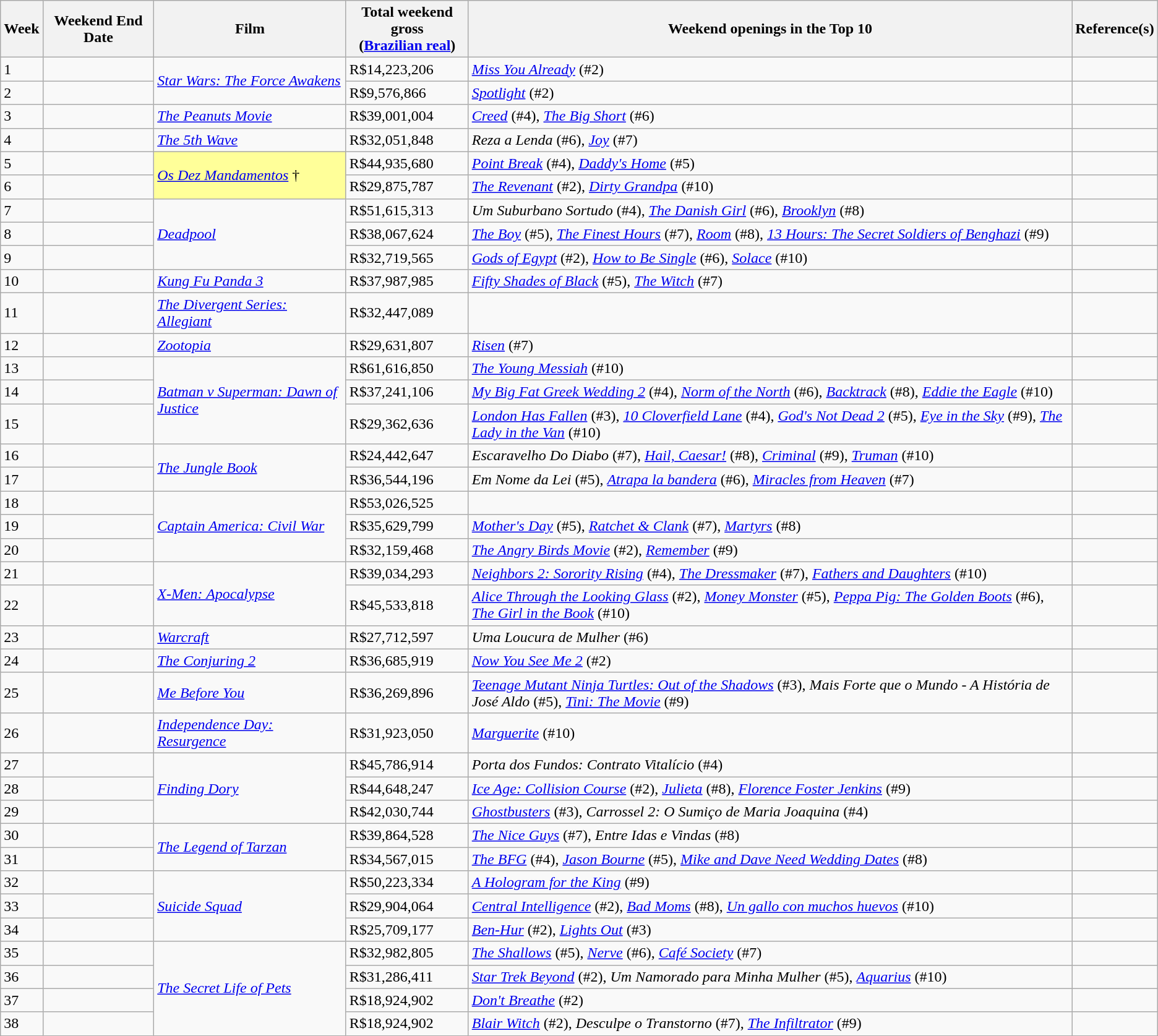<table class="wikitable sortable">
<tr>
<th>Week</th>
<th>Weekend End Date</th>
<th>Film</th>
<th>Total weekend gross<br>(<a href='#'>Brazilian real</a>)</th>
<th>Weekend openings in the Top 10</th>
<th>Reference(s)</th>
</tr>
<tr>
<td>1</td>
<td></td>
<td rowspan="2"><em><a href='#'>Star Wars: The Force Awakens</a></em></td>
<td>R$14,223,206</td>
<td><em><a href='#'>Miss You Already</a></em> (#2)</td>
<td align="center"></td>
</tr>
<tr>
<td>2</td>
<td></td>
<td>R$9,576,866</td>
<td><em><a href='#'>Spotlight</a></em> (#2)</td>
<td align="center"></td>
</tr>
<tr>
<td>3</td>
<td></td>
<td><em><a href='#'>The Peanuts Movie</a></em></td>
<td>R$39,001,004</td>
<td><em><a href='#'>Creed</a></em> (#4), <em><a href='#'>The Big Short</a></em> (#6)</td>
<td align="center"></td>
</tr>
<tr>
<td>4</td>
<td></td>
<td><em><a href='#'>The 5th Wave</a></em></td>
<td>R$32,051,848</td>
<td><em>Reza a Lenda</em> (#6), <em><a href='#'>Joy</a></em> (#7)</td>
<td align="center"></td>
</tr>
<tr>
<td>5</td>
<td></td>
<td rowspan="2" style="background-color:#FFFF99"><em><a href='#'>Os Dez Mandamentos</a></em> †</td>
<td>R$44,935,680</td>
<td><em><a href='#'>Point Break</a></em> (#4), <em><a href='#'>Daddy's Home</a></em> (#5)</td>
<td align="center"></td>
</tr>
<tr>
<td>6</td>
<td></td>
<td>R$29,875,787</td>
<td><em><a href='#'>The Revenant</a></em> (#2), <em><a href='#'>Dirty Grandpa</a></em> (#10)</td>
<td align="center"></td>
</tr>
<tr>
<td>7</td>
<td></td>
<td rowspan="3"><em><a href='#'>Deadpool</a></em></td>
<td>R$51,615,313</td>
<td><em>Um Suburbano Sortudo</em> (#4), <em><a href='#'>The Danish Girl</a></em> (#6),  <em><a href='#'>Brooklyn</a></em> (#8)</td>
<td align="center"></td>
</tr>
<tr>
<td>8</td>
<td></td>
<td>R$38,067,624</td>
<td><em><a href='#'>The Boy</a></em> (#5), <em><a href='#'>The Finest Hours</a></em> (#7), <em><a href='#'>Room</a></em> (#8), <em><a href='#'>13 Hours: The Secret Soldiers of Benghazi</a></em> (#9)</td>
<td align="center"></td>
</tr>
<tr>
<td>9</td>
<td></td>
<td>R$32,719,565</td>
<td><em><a href='#'>Gods of Egypt</a></em> (#2), <em><a href='#'>How to Be Single</a></em> (#6), <em><a href='#'>Solace</a></em> (#10)</td>
<td align="center"></td>
</tr>
<tr>
<td>10</td>
<td></td>
<td><em><a href='#'>Kung Fu Panda 3</a></em></td>
<td>R$37,987,985</td>
<td><em><a href='#'>Fifty Shades of Black</a></em> (#5), <em><a href='#'>The Witch</a></em> (#7)</td>
<td align="center"></td>
</tr>
<tr>
<td>11</td>
<td></td>
<td><em><a href='#'>The Divergent Series: Allegiant</a></em></td>
<td>R$32,447,089</td>
<td></td>
<td align="center"></td>
</tr>
<tr>
<td>12</td>
<td></td>
<td><em><a href='#'>Zootopia</a></em></td>
<td>R$29,631,807</td>
<td><em><a href='#'>Risen</a></em> (#7)</td>
<td align="center"></td>
</tr>
<tr>
<td>13</td>
<td></td>
<td rowspan="3"><em><a href='#'>Batman v Superman: Dawn of Justice</a></em></td>
<td>R$61,616,850</td>
<td><em><a href='#'>The Young Messiah</a></em> (#10)</td>
<td align="center"></td>
</tr>
<tr>
<td>14</td>
<td></td>
<td>R$37,241,106</td>
<td><em><a href='#'>My Big Fat Greek Wedding 2</a></em> (#4), <em><a href='#'>Norm of the North</a></em> (#6), <em><a href='#'>Backtrack</a></em> (#8), <em><a href='#'>Eddie the Eagle</a></em> (#10)</td>
<td align="center"></td>
</tr>
<tr>
<td>15</td>
<td></td>
<td>R$29,362,636</td>
<td><em><a href='#'>London Has Fallen</a></em> (#3), <em><a href='#'>10 Cloverfield Lane</a></em> (#4), <em><a href='#'>God's Not Dead 2</a></em> (#5), <em><a href='#'>Eye in the Sky</a></em> (#9), <em><a href='#'>The Lady in the Van</a></em> (#10)</td>
<td align="center"></td>
</tr>
<tr>
<td>16</td>
<td></td>
<td rowspan="2"><em><a href='#'>The Jungle Book</a></em></td>
<td>R$24,442,647</td>
<td><em>Escaravelho Do Diabo</em> (#7), <em><a href='#'>Hail, Caesar!</a></em> (#8), <em><a href='#'>Criminal</a></em> (#9), <em><a href='#'>Truman</a></em> (#10)</td>
<td align="center"></td>
</tr>
<tr>
<td>17</td>
<td></td>
<td>R$36,544,196</td>
<td><em>Em Nome da Lei</em> (#5), <em><a href='#'>Atrapa la bandera</a></em> (#6), <em><a href='#'>Miracles from Heaven</a></em> (#7)</td>
<td align="center"></td>
</tr>
<tr>
<td>18</td>
<td></td>
<td rowspan="3"><em><a href='#'>Captain America: Civil War</a></em></td>
<td>R$53,026,525</td>
<td></td>
<td align="center"></td>
</tr>
<tr>
<td>19</td>
<td></td>
<td>R$35,629,799</td>
<td><em><a href='#'>Mother's Day</a></em> (#5), <em><a href='#'>Ratchet & Clank</a></em> (#7), <em><a href='#'>Martyrs</a></em> (#8)</td>
<td align="center"></td>
</tr>
<tr>
<td>20</td>
<td></td>
<td>R$32,159,468</td>
<td><em><a href='#'>The Angry Birds Movie</a></em> (#2), <em><a href='#'>Remember</a></em> (#9)</td>
<td align="center"></td>
</tr>
<tr>
<td>21</td>
<td></td>
<td rowspan="2"><em><a href='#'>X-Men: Apocalypse</a></em></td>
<td>R$39,034,293</td>
<td><em><a href='#'>Neighbors 2: Sorority Rising</a></em> (#4), <em><a href='#'>The Dressmaker</a></em> (#7), <em><a href='#'>Fathers and Daughters</a></em> (#10)</td>
<td align="center"></td>
</tr>
<tr>
<td>22</td>
<td></td>
<td>R$45,533,818</td>
<td><em><a href='#'>Alice Through the Looking Glass</a></em> (#2), <em><a href='#'>Money Monster</a></em> (#5), <em><a href='#'>Peppa Pig: The Golden Boots</a></em> (#6), <em><a href='#'>The Girl in the Book</a></em> (#10)</td>
<td align="center"></td>
</tr>
<tr>
<td>23</td>
<td></td>
<td><em><a href='#'>Warcraft</a></em></td>
<td>R$27,712,597</td>
<td><em>Uma Loucura de Mulher</em> (#6)</td>
<td align="center"></td>
</tr>
<tr>
<td>24</td>
<td></td>
<td><em><a href='#'>The Conjuring 2</a></em></td>
<td>R$36,685,919</td>
<td><em><a href='#'>Now You See Me 2</a></em> (#2)</td>
<td align="center"></td>
</tr>
<tr>
<td>25</td>
<td></td>
<td><em><a href='#'>Me Before You</a></em></td>
<td>R$36,269,896</td>
<td><em><a href='#'>Teenage Mutant Ninja Turtles: Out of the Shadows</a></em> (#3), <em>Mais Forte que o Mundo - A História de José Aldo</em> (#5), <em><a href='#'>Tini: The Movie</a></em> (#9)</td>
<td align="center"></td>
</tr>
<tr>
<td>26</td>
<td></td>
<td><em><a href='#'>Independence Day: Resurgence</a></em></td>
<td>R$31,923,050</td>
<td><em><a href='#'>Marguerite</a></em> (#10)</td>
<td align="center"></td>
</tr>
<tr>
<td>27</td>
<td></td>
<td rowspan="3"><em><a href='#'>Finding Dory</a></em></td>
<td>R$45,786,914</td>
<td><em>Porta dos Fundos: Contrato Vitalício</em> (#4)</td>
<td align="center"></td>
</tr>
<tr>
<td>28</td>
<td></td>
<td>R$44,648,247</td>
<td><em><a href='#'>Ice Age: Collision Course</a></em> (#2), <em><a href='#'>Julieta</a></em> (#8), <em><a href='#'>Florence Foster Jenkins</a></em> (#9)</td>
<td align="center"></td>
</tr>
<tr>
<td>29</td>
<td></td>
<td>R$42,030,744</td>
<td><em><a href='#'>Ghostbusters</a></em> (#3), <em>Carrossel 2: O Sumiço de Maria Joaquina</em> (#4)</td>
<td align="center"></td>
</tr>
<tr>
<td>30</td>
<td></td>
<td rowspan="2"><em><a href='#'>The Legend of Tarzan</a></em></td>
<td>R$39,864,528</td>
<td><em><a href='#'>The Nice Guys</a></em> (#7), <em>Entre Idas e Vindas</em> (#8)</td>
<td align="center"></td>
</tr>
<tr>
<td>31</td>
<td></td>
<td>R$34,567,015</td>
<td><em><a href='#'>The BFG</a></em> (#4), <em><a href='#'>Jason Bourne</a></em> (#5), <em><a href='#'>Mike and Dave Need Wedding Dates</a></em> (#8)</td>
<td align="center"></td>
</tr>
<tr>
<td>32</td>
<td></td>
<td rowspan="3"><em><a href='#'>Suicide Squad</a></em></td>
<td>R$50,223,334</td>
<td><em><a href='#'>A Hologram for the King</a></em> (#9)</td>
<td align="center"></td>
</tr>
<tr>
<td>33</td>
<td></td>
<td>R$29,904,064</td>
<td><em><a href='#'>Central Intelligence</a></em> (#2), <em><a href='#'>Bad Moms</a></em> (#8), <em><a href='#'>Un gallo con muchos huevos</a></em> (#10)</td>
<td align="center"></td>
</tr>
<tr>
<td>34</td>
<td></td>
<td>R$25,709,177</td>
<td><em><a href='#'>Ben-Hur</a></em> (#2), <em><a href='#'>Lights Out</a></em> (#3)</td>
<td align="center"></td>
</tr>
<tr>
<td>35</td>
<td></td>
<td rowspan="4"><em><a href='#'>The Secret Life of Pets</a></em></td>
<td>R$32,982,805</td>
<td><em><a href='#'>The Shallows</a></em> (#5), <em><a href='#'>Nerve</a></em> (#6), <em><a href='#'>Café Society</a></em> (#7)</td>
<td align="center"></td>
</tr>
<tr>
<td>36</td>
<td></td>
<td>R$31,286,411</td>
<td><em><a href='#'>Star Trek Beyond</a></em> (#2), <em>Um Namorado para Minha Mulher</em> (#5), <em><a href='#'>Aquarius</a></em> (#10)</td>
<td align="center"></td>
</tr>
<tr>
<td>37</td>
<td></td>
<td>R$18,924,902</td>
<td><em><a href='#'>Don't Breathe</a></em> (#2)</td>
<td align="center"></td>
</tr>
<tr>
<td>38</td>
<td></td>
<td>R$18,924,902</td>
<td><em><a href='#'>Blair Witch</a></em> (#2), <em>Desculpe o Transtorno</em> (#7), <em><a href='#'>The Infiltrator</a></em> (#9)</td>
<td align="center"></td>
</tr>
</table>
